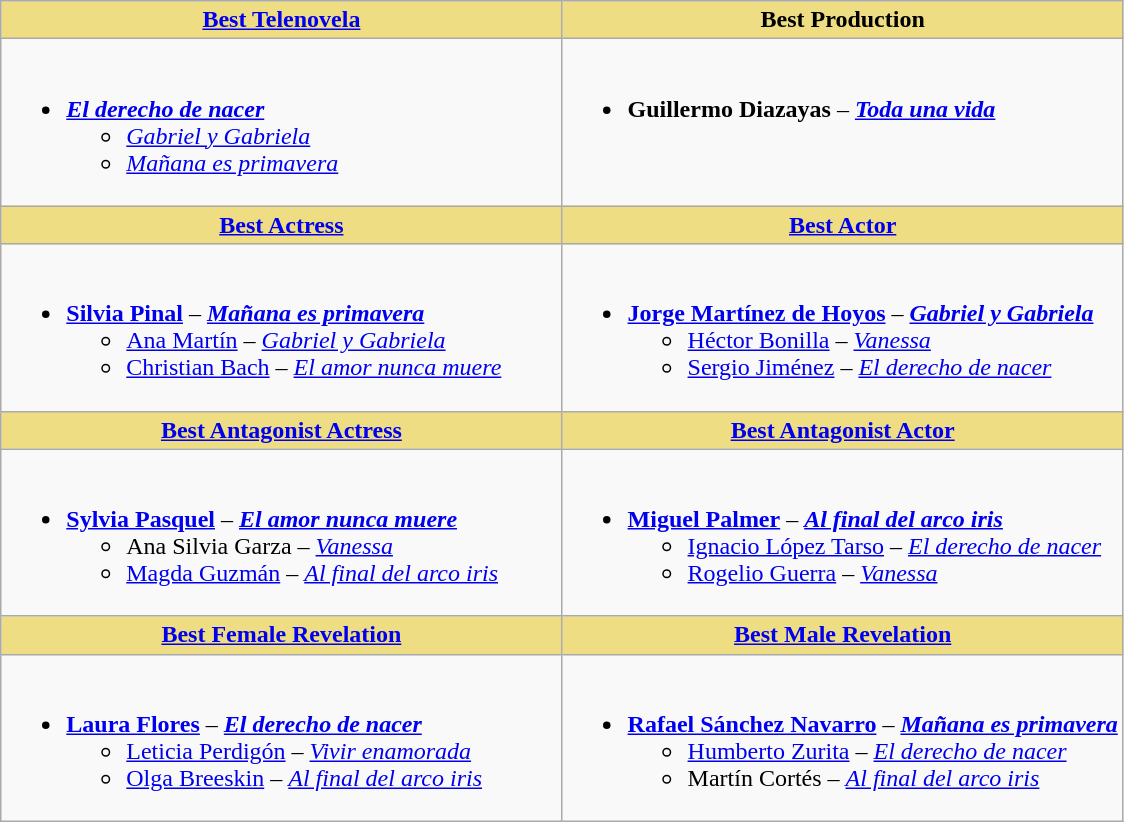<table class=wikitable>
<tr>
<th style="background:#EEDD82; width:50%"><a href='#'>Best Telenovela</a></th>
<th style="background:#EEDD82; width:50%">Best Production</th>
</tr>
<tr>
<td valign="top"><br><ul><li><strong><em><a href='#'>El derecho de nacer</a></em></strong><ul><li><em><a href='#'>Gabriel y Gabriela</a></em></li><li><em><a href='#'>Mañana es primavera</a></em></li></ul></li></ul></td>
<td valign="top"><br><ul><li><strong>Guillermo Diazayas</strong> – <strong><em><a href='#'>Toda una vida</a></em></strong></li></ul></td>
</tr>
<tr>
<th style="background:#EEDD82"><a href='#'>Best Actress</a></th>
<th style="background:#EEDD82"><a href='#'>Best Actor</a></th>
</tr>
<tr>
<td valign="top"><br><ul><li><strong><a href='#'>Silvia Pinal</a></strong> – <strong><em><a href='#'>Mañana es primavera</a></em></strong><ul><li><a href='#'>Ana Martín</a> – <em><a href='#'>Gabriel y Gabriela</a></em></li><li><a href='#'>Christian Bach</a> – <em><a href='#'>El amor nunca muere</a></em></li></ul></li></ul></td>
<td valign="top"><br><ul><li><strong><a href='#'>Jorge Martínez de Hoyos</a></strong> – <strong><em><a href='#'>Gabriel y Gabriela</a></em></strong><ul><li><a href='#'>Héctor Bonilla</a> – <em><a href='#'>Vanessa</a></em></li><li><a href='#'>Sergio Jiménez</a> – <em><a href='#'>El derecho de nacer</a></em></li></ul></li></ul></td>
</tr>
<tr>
<th style="background:#EEDD82"><a href='#'>Best Antagonist Actress</a></th>
<th style="background:#EEDD82"><a href='#'>Best Antagonist Actor</a></th>
</tr>
<tr>
<td valign="top"><br><ul><li><strong><a href='#'>Sylvia Pasquel</a></strong> – <strong><em><a href='#'>El amor nunca muere</a></em></strong><ul><li>Ana Silvia Garza – <em><a href='#'>Vanessa</a></em></li><li><a href='#'>Magda Guzmán</a> – <em><a href='#'>Al final del arco iris</a></em></li></ul></li></ul></td>
<td valign="top"><br><ul><li><strong><a href='#'>Miguel Palmer</a></strong> – <strong><em><a href='#'>Al final del arco iris</a></em></strong><ul><li><a href='#'>Ignacio López Tarso</a> – <em><a href='#'>El derecho de nacer</a></em></li><li><a href='#'>Rogelio Guerra</a> – <em><a href='#'>Vanessa</a></em></li></ul></li></ul></td>
</tr>
<tr>
<th style="background:#EEDD82"><a href='#'>Best Female Revelation</a></th>
<th style="background:#EEDD82"><a href='#'>Best Male Revelation</a></th>
</tr>
<tr>
<td valign="top"><br><ul><li><strong><a href='#'>Laura Flores</a></strong> – <strong><em><a href='#'>El derecho de nacer</a></em></strong><ul><li><a href='#'>Leticia Perdigón</a> – <em><a href='#'>Vivir enamorada</a></em></li><li><a href='#'>Olga Breeskin</a> – <em><a href='#'>Al final del arco iris</a></em></li></ul></li></ul></td>
<td valign="top"><br><ul><li><strong><a href='#'>Rafael Sánchez Navarro</a></strong> – <strong><em><a href='#'>Mañana es primavera</a></em></strong><ul><li><a href='#'>Humberto Zurita</a> – <em><a href='#'>El derecho de nacer</a></em></li><li>Martín Cortés – <em><a href='#'>Al final del arco iris</a></em></li></ul></li></ul></td>
</tr>
</table>
